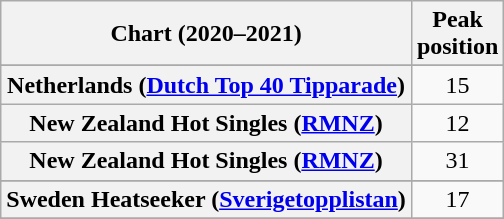<table class="wikitable sortable plainrowheaders" style="text-align:center">
<tr>
<th scope="col">Chart (2020–2021)</th>
<th scope="col">Peak<br>position</th>
</tr>
<tr>
</tr>
<tr>
</tr>
<tr>
<th scope="row">Netherlands (<a href='#'>Dutch Top 40 Tipparade</a>)</th>
<td>15</td>
</tr>
<tr>
<th scope="row">New Zealand Hot Singles (<a href='#'>RMNZ</a>)</th>
<td>12</td>
</tr>
<tr>
<th scope="row">New Zealand Hot Singles (<a href='#'>RMNZ</a>)<br></th>
<td>31</td>
</tr>
<tr>
</tr>
<tr>
<th scope="row">Sweden Heatseeker (<a href='#'>Sverigetopplistan</a>)</th>
<td>17</td>
</tr>
<tr>
</tr>
</table>
